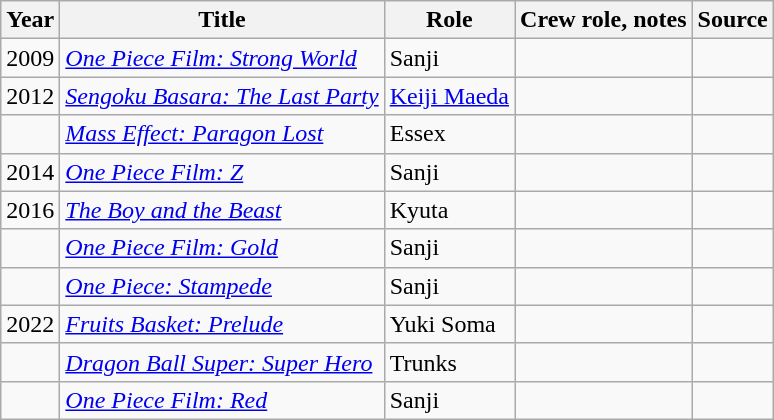<table class="wikitable sortable plainrowheaders">
<tr>
<th>Year</th>
<th>Title</th>
<th>Role</th>
<th class="unsortable">Crew role, notes</th>
<th class="unsortable">Source</th>
</tr>
<tr>
<td>2009</td>
<td><em><a href='#'>One Piece Film: Strong World</a></em></td>
<td>Sanji</td>
<td></td>
<td></td>
</tr>
<tr>
<td>2012</td>
<td><em><a href='#'>Sengoku Basara: The Last Party</a></em></td>
<td><a href='#'>Keiji Maeda</a></td>
<td></td>
<td></td>
</tr>
<tr>
<td></td>
<td><em><a href='#'>Mass Effect: Paragon Lost</a></em></td>
<td>Essex</td>
<td></td>
<td></td>
</tr>
<tr>
<td>2014</td>
<td><em><a href='#'>One Piece Film: Z</a></em></td>
<td>Sanji</td>
<td></td>
<td></td>
</tr>
<tr>
<td>2016</td>
<td><em><a href='#'>The Boy and the Beast</a></em></td>
<td>Kyuta</td>
<td></td>
<td></td>
</tr>
<tr>
<td></td>
<td><em><a href='#'>One Piece Film: Gold</a></em></td>
<td>Sanji</td>
<td></td>
<td></td>
</tr>
<tr>
<td></td>
<td><em><a href='#'>One Piece: Stampede</a></em></td>
<td>Sanji</td>
<td></td>
<td></td>
</tr>
<tr>
<td>2022</td>
<td><em><a href='#'>Fruits Basket: Prelude</a></em></td>
<td>Yuki Soma</td>
<td></td>
<td></td>
</tr>
<tr>
<td></td>
<td><em><a href='#'>Dragon Ball Super: Super Hero</a></em></td>
<td>Trunks</td>
<td></td>
<td></td>
</tr>
<tr>
<td></td>
<td><em><a href='#'>One Piece Film: Red</a></em></td>
<td>Sanji</td>
<td></td>
<td></td>
</tr>
</table>
